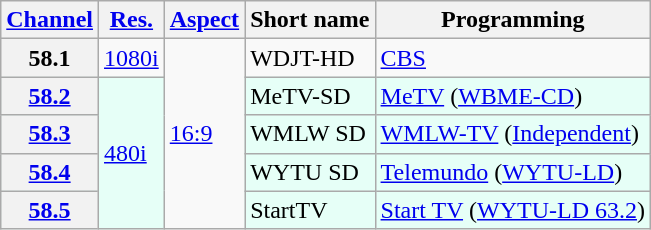<table class="wikitable">
<tr>
<th scope = "col"><a href='#'>Channel</a></th>
<th scope = "col"><a href='#'>Res.</a></th>
<th scope = "col"><a href='#'>Aspect</a></th>
<th scope = "col">Short name</th>
<th scope = "col">Programming</th>
</tr>
<tr>
<th scope = "row">58.1</th>
<td><a href='#'>1080i</a></td>
<td rowspan="5"><a href='#'>16:9</a></td>
<td>WDJT-HD</td>
<td><a href='#'>CBS</a></td>
</tr>
<tr style="background-color: #E6FFF7;">
<th scope = "row"><a href='#'>58.2</a></th>
<td rowspan="4"><a href='#'>480i</a></td>
<td>MeTV-SD</td>
<td><a href='#'>MeTV</a> (<a href='#'>WBME-CD</a>)</td>
</tr>
<tr style="background-color: #E6FFF7;">
<th scope = "row"><a href='#'>58.3</a></th>
<td>WMLW SD</td>
<td><a href='#'>WMLW-TV</a> (<a href='#'>Independent</a>)</td>
</tr>
<tr style="background-color: #E6FFF7;">
<th scope = "row"><a href='#'>58.4</a></th>
<td>WYTU SD</td>
<td><a href='#'>Telemundo</a> (<a href='#'>WYTU-LD</a>)</td>
</tr>
<tr style="background-color: #E6FFF7;">
<th scope = "row"><a href='#'>58.5</a></th>
<td>StartTV</td>
<td><a href='#'>Start TV</a> (<a href='#'>WYTU-LD 63.2</a>)</td>
</tr>
</table>
